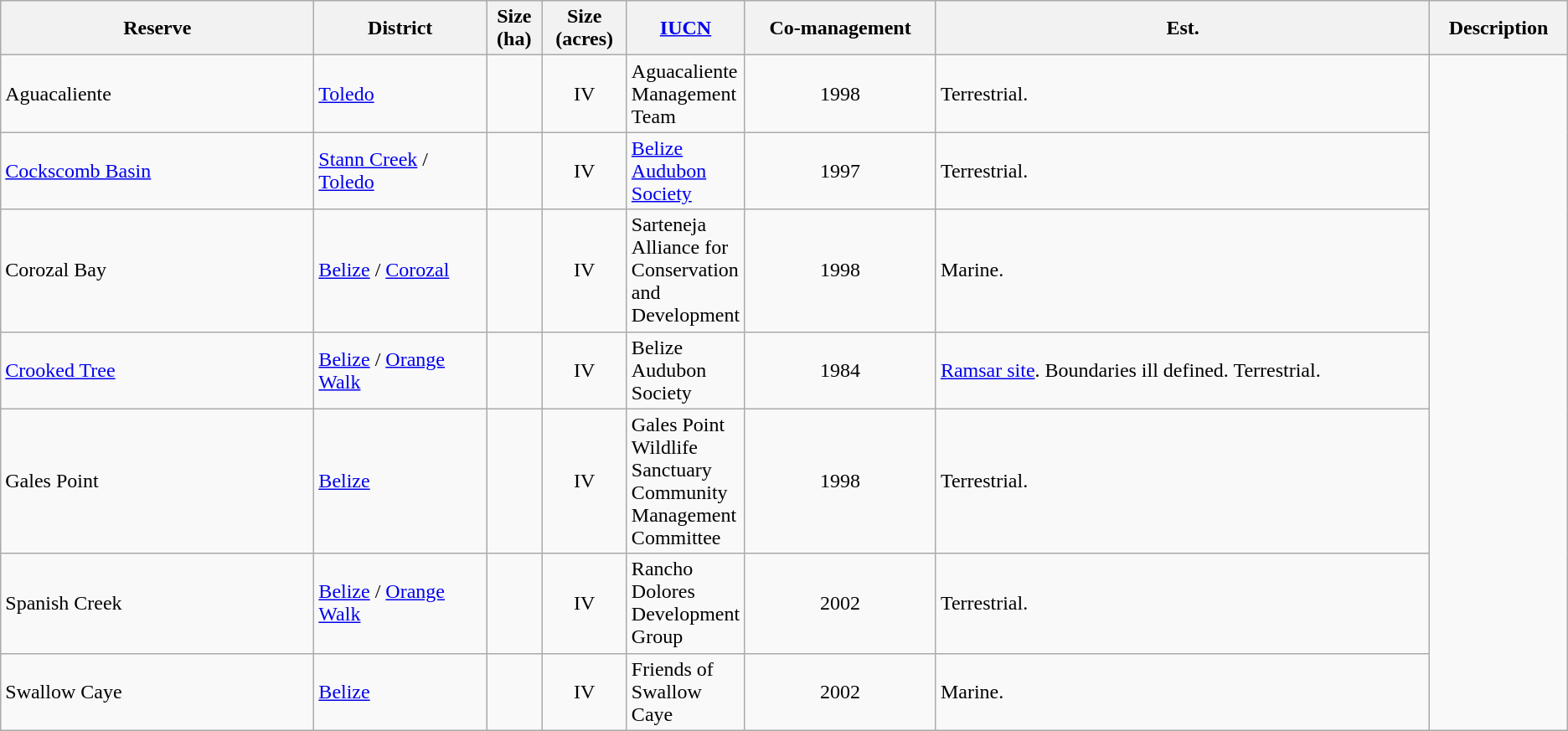<table class="wikitable sortable">
<tr>
<th width="20%">Reserve</th>
<th width="11%">District</th>
<th>Size<br>(ha)</th>
<th>Size<br>(acres)</th>
<th width="4%"><a href='#'>IUCN</a></th>
<th>Co-management</th>
<th>Est.</th>
<th class="unsortable">Description</th>
</tr>
<tr>
<td>Aguacaliente</td>
<td><a href='#'>Toledo</a></td>
<td></td>
<td align="center">IV</td>
<td>Aguacaliente Management Team </td>
<td align="center">1998</td>
<td>Terrestrial.</td>
</tr>
<tr>
<td><a href='#'>Cockscomb Basin</a></td>
<td><a href='#'>Stann Creek</a> / <a href='#'>Toledo</a></td>
<td></td>
<td align="center">IV</td>
<td><a href='#'>Belize Audubon Society</a></td>
<td align="center">1997</td>
<td>Terrestrial.</td>
</tr>
<tr>
<td>Corozal Bay</td>
<td><a href='#'>Belize</a> / <a href='#'>Corozal</a></td>
<td></td>
<td align="center">IV</td>
<td>Sarteneja Alliance for Conservation and Development </td>
<td align="center">1998</td>
<td>Marine.</td>
</tr>
<tr>
<td><a href='#'>Crooked Tree</a></td>
<td><a href='#'>Belize</a> / <a href='#'>Orange Walk</a></td>
<td></td>
<td align="center">IV</td>
<td>Belize Audubon Society</td>
<td align="center">1984</td>
<td><a href='#'>Ramsar site</a>. Boundaries ill defined. Terrestrial.</td>
</tr>
<tr>
<td>Gales Point</td>
<td><a href='#'>Belize</a></td>
<td></td>
<td align="center">IV</td>
<td>Gales Point Wildlife Sanctuary Community Management Committee </td>
<td align="center">1998</td>
<td>Terrestrial.</td>
</tr>
<tr>
<td>Spanish Creek</td>
<td><a href='#'>Belize</a> / <a href='#'>Orange Walk</a></td>
<td></td>
<td align="center">IV</td>
<td>Rancho Dolores Development Group </td>
<td align="center">2002</td>
<td>Terrestrial.</td>
</tr>
<tr>
<td>Swallow Caye</td>
<td><a href='#'>Belize</a></td>
<td></td>
<td align="center">IV</td>
<td>Friends of Swallow Caye</td>
<td align="center">2002</td>
<td>Marine.</td>
</tr>
</table>
